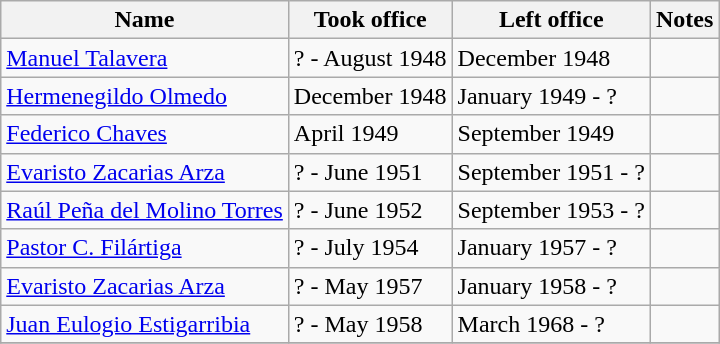<table class="wikitable">
<tr>
<th>Name</th>
<th>Took office</th>
<th>Left office</th>
<th>Notes</th>
</tr>
<tr>
<td><a href='#'>Manuel Talavera</a></td>
<td>? - August 1948</td>
<td>December 1948</td>
<td></td>
</tr>
<tr>
<td><a href='#'>Hermenegildo Olmedo</a></td>
<td>December 1948</td>
<td>January 1949 - ?</td>
<td></td>
</tr>
<tr>
<td><a href='#'>Federico Chaves</a></td>
<td>April 1949</td>
<td>September 1949</td>
<td></td>
</tr>
<tr>
<td><a href='#'>Evaristo Zacarias Arza</a></td>
<td>? - June 1951</td>
<td>September 1951 - ?</td>
<td></td>
</tr>
<tr>
<td><a href='#'>Raúl Peña del Molino Torres</a></td>
<td>? - June 1952</td>
<td>September 1953 - ?</td>
<td></td>
</tr>
<tr>
<td><a href='#'>Pastor C. Filártiga</a></td>
<td>? - July 1954</td>
<td>January 1957 - ?</td>
<td></td>
</tr>
<tr>
<td><a href='#'>Evaristo Zacarias Arza</a></td>
<td>? - May 1957</td>
<td>January 1958 - ?</td>
<td></td>
</tr>
<tr>
<td><a href='#'>Juan Eulogio Estigarribia</a></td>
<td>? - May 1958</td>
<td>March 1968 - ?</td>
<td></td>
</tr>
<tr>
</tr>
</table>
